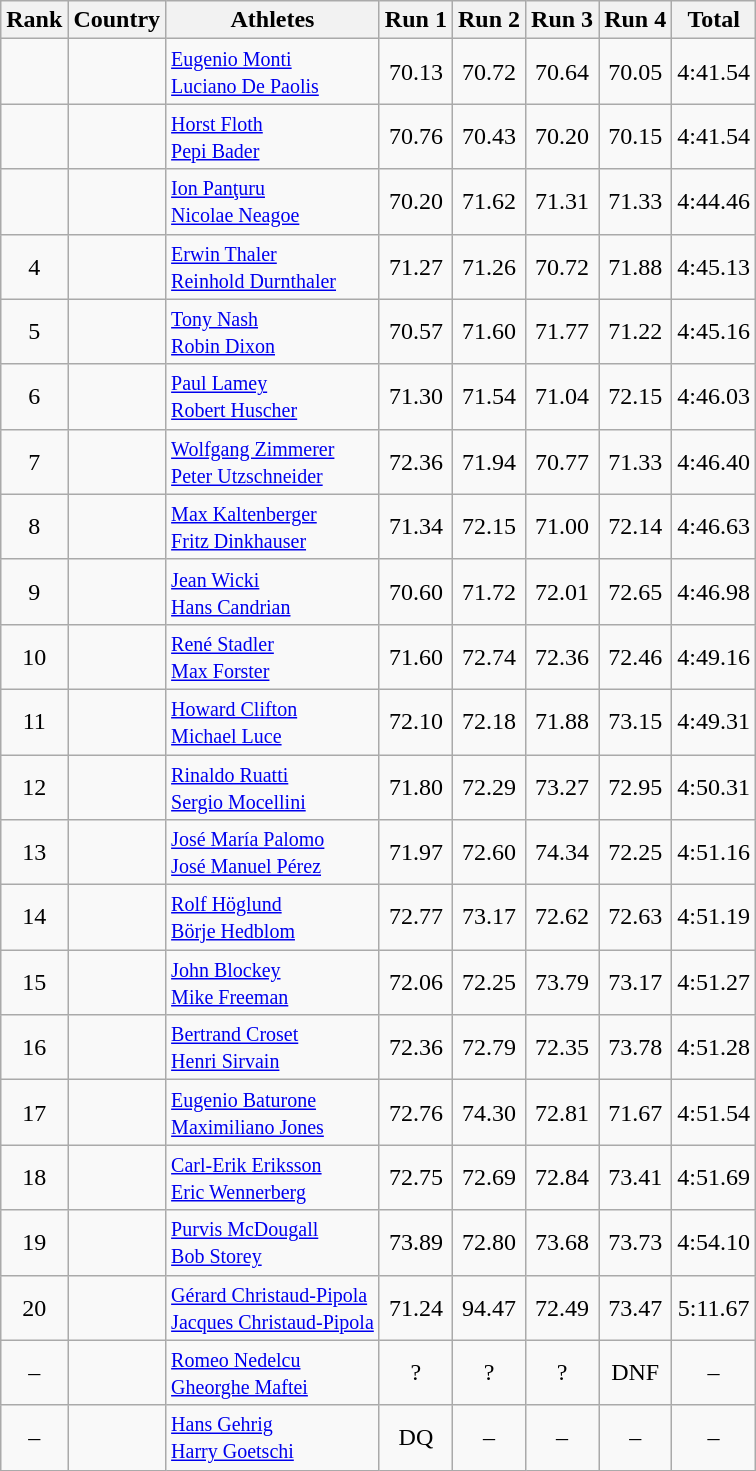<table class="wikitable sortable" style="text-align:center">
<tr>
<th>Rank</th>
<th>Country</th>
<th>Athletes</th>
<th>Run 1</th>
<th>Run 2</th>
<th>Run 3</th>
<th>Run 4</th>
<th>Total</th>
</tr>
<tr>
<td></td>
<td align=left></td>
<td align=left><small> <a href='#'>Eugenio Monti</a> <br> <a href='#'>Luciano De Paolis</a></small></td>
<td>70.13</td>
<td>70.72</td>
<td>70.64</td>
<td>70.05</td>
<td>4:41.54</td>
</tr>
<tr>
<td></td>
<td align=left></td>
<td align=left><small> <a href='#'>Horst Floth</a> <br> <a href='#'>Pepi Bader</a></small></td>
<td>70.76</td>
<td>70.43</td>
<td>70.20</td>
<td>70.15</td>
<td>4:41.54</td>
</tr>
<tr>
<td></td>
<td align=left></td>
<td align=left><small> <a href='#'>Ion Panţuru</a> <br> <a href='#'>Nicolae Neagoe</a></small></td>
<td>70.20</td>
<td>71.62</td>
<td>71.31</td>
<td>71.33</td>
<td>4:44.46</td>
</tr>
<tr>
<td>4</td>
<td align=left></td>
<td align=left><small> <a href='#'>Erwin Thaler</a> <br> <a href='#'>Reinhold Durnthaler</a></small></td>
<td>71.27</td>
<td>71.26</td>
<td>70.72</td>
<td>71.88</td>
<td>4:45.13</td>
</tr>
<tr>
<td>5</td>
<td align=left></td>
<td align=left><small> <a href='#'>Tony Nash</a> <br> <a href='#'>Robin Dixon</a></small></td>
<td>70.57</td>
<td>71.60</td>
<td>71.77</td>
<td>71.22</td>
<td>4:45.16</td>
</tr>
<tr>
<td>6</td>
<td align=left></td>
<td align=left><small> <a href='#'>Paul Lamey</a> <br> <a href='#'>Robert Huscher</a></small></td>
<td>71.30</td>
<td>71.54</td>
<td>71.04</td>
<td>72.15</td>
<td>4:46.03</td>
</tr>
<tr>
<td>7</td>
<td align=left></td>
<td align=left><small> <a href='#'>Wolfgang Zimmerer</a> <br> <a href='#'>Peter Utzschneider</a></small></td>
<td>72.36</td>
<td>71.94</td>
<td>70.77</td>
<td>71.33</td>
<td>4:46.40</td>
</tr>
<tr>
<td>8</td>
<td align=left></td>
<td align=left><small> <a href='#'>Max Kaltenberger</a> <br> <a href='#'>Fritz Dinkhauser</a></small></td>
<td>71.34</td>
<td>72.15</td>
<td>71.00</td>
<td>72.14</td>
<td>4:46.63</td>
</tr>
<tr>
<td>9</td>
<td align=left></td>
<td align=left><small> <a href='#'>Jean Wicki</a> <br> <a href='#'>Hans Candrian</a></small></td>
<td>70.60</td>
<td>71.72</td>
<td>72.01</td>
<td>72.65</td>
<td>4:46.98</td>
</tr>
<tr>
<td>10</td>
<td align=left></td>
<td align=left><small> <a href='#'>René Stadler</a> <br> <a href='#'>Max Forster</a></small></td>
<td>71.60</td>
<td>72.74</td>
<td>72.36</td>
<td>72.46</td>
<td>4:49.16</td>
</tr>
<tr>
<td>11</td>
<td align=left></td>
<td align=left><small> <a href='#'>Howard Clifton</a> <br> <a href='#'>Michael Luce</a></small></td>
<td>72.10</td>
<td>72.18</td>
<td>71.88</td>
<td>73.15</td>
<td>4:49.31</td>
</tr>
<tr>
<td>12</td>
<td align=left></td>
<td align=left><small> <a href='#'>Rinaldo Ruatti</a> <br> <a href='#'>Sergio Mocellini</a></small></td>
<td>71.80</td>
<td>72.29</td>
<td>73.27</td>
<td>72.95</td>
<td>4:50.31</td>
</tr>
<tr>
<td>13</td>
<td align=left></td>
<td align=left><small> <a href='#'>José María Palomo</a> <br> <a href='#'>José Manuel Pérez</a></small></td>
<td>71.97</td>
<td>72.60</td>
<td>74.34</td>
<td>72.25</td>
<td>4:51.16</td>
</tr>
<tr>
<td>14</td>
<td align=left></td>
<td align=left><small> <a href='#'>Rolf Höglund</a> <br> <a href='#'>Börje Hedblom</a></small></td>
<td>72.77</td>
<td>73.17</td>
<td>72.62</td>
<td>72.63</td>
<td>4:51.19</td>
</tr>
<tr>
<td>15</td>
<td align=left></td>
<td align=left><small> <a href='#'>John Blockey</a> <br> <a href='#'>Mike Freeman</a></small></td>
<td>72.06</td>
<td>72.25</td>
<td>73.79</td>
<td>73.17</td>
<td>4:51.27</td>
</tr>
<tr>
<td>16</td>
<td align=left></td>
<td align=left><small> <a href='#'>Bertrand Croset</a> <br> <a href='#'>Henri Sirvain</a></small></td>
<td>72.36</td>
<td>72.79</td>
<td>72.35</td>
<td>73.78</td>
<td>4:51.28</td>
</tr>
<tr>
<td>17</td>
<td align=left></td>
<td align=left><small> <a href='#'>Eugenio Baturone</a> <br> <a href='#'>Maximiliano Jones</a></small></td>
<td>72.76</td>
<td>74.30</td>
<td>72.81</td>
<td>71.67</td>
<td>4:51.54</td>
</tr>
<tr>
<td>18</td>
<td align=left></td>
<td align=left><small> <a href='#'>Carl-Erik Eriksson</a> <br> <a href='#'>Eric Wennerberg</a> </small></td>
<td>72.75</td>
<td>72.69</td>
<td>72.84</td>
<td>73.41</td>
<td>4:51.69</td>
</tr>
<tr>
<td>19</td>
<td align=left></td>
<td align=left><small> <a href='#'>Purvis McDougall</a> <br> <a href='#'>Bob Storey</a></small></td>
<td>73.89</td>
<td>72.80</td>
<td>73.68</td>
<td>73.73</td>
<td>4:54.10</td>
</tr>
<tr>
<td>20</td>
<td align=left></td>
<td align=left><small> <a href='#'>Gérard Christaud-Pipola</a> <br> <a href='#'>Jacques Christaud-Pipola</a></small></td>
<td>71.24</td>
<td>94.47</td>
<td>72.49</td>
<td>73.47</td>
<td>5:11.67</td>
</tr>
<tr>
<td>–</td>
<td align=left></td>
<td align=left><small> <a href='#'>Romeo Nedelcu</a> <br> <a href='#'>Gheorghe Maftei</a></small></td>
<td>?</td>
<td>?</td>
<td>?</td>
<td>DNF</td>
<td>–</td>
</tr>
<tr>
<td>–</td>
<td align=left></td>
<td align=left><small> <a href='#'>Hans Gehrig</a> <br> <a href='#'>Harry Goetschi</a></small></td>
<td>DQ</td>
<td>–</td>
<td>–</td>
<td>–</td>
<td>–</td>
</tr>
</table>
